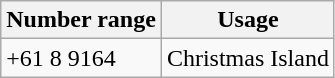<table class="wikitable" border=1>
<tr>
<th>Number range</th>
<th>Usage</th>
</tr>
<tr>
<td>+61 8 9164</td>
<td>Christmas Island</td>
</tr>
</table>
